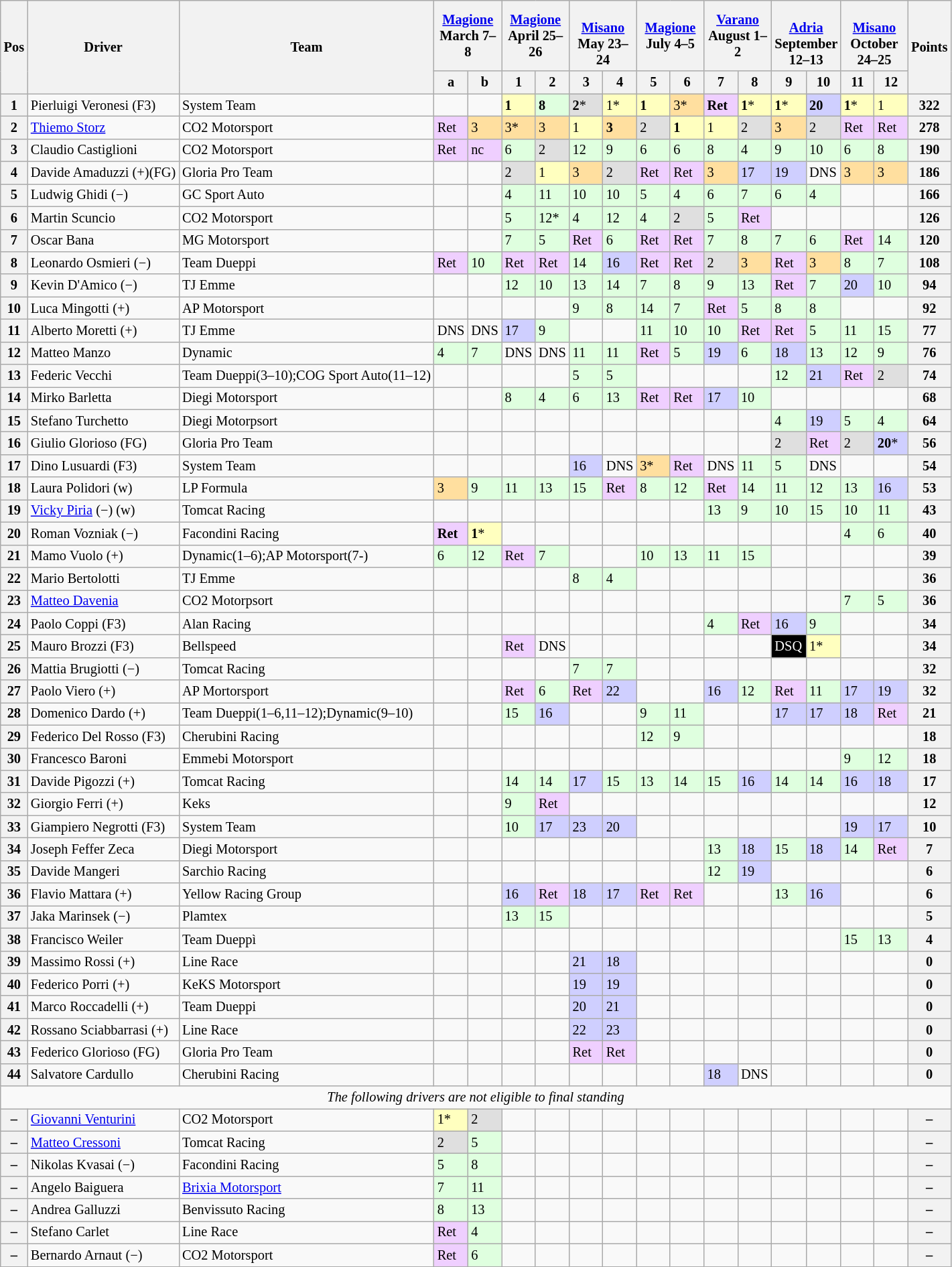<table class="wikitable" style="font-size:85%">
<tr>
<th rowspan=2>Pos</th>
<th rowspan=2>Driver</th>
<th rowspan=2>Team</th>
<th colspan=2> <a href='#'>Magione</a><br>March 7–8</th>
<th colspan=2> <a href='#'>Magione</a><br>April 25–26</th>
<th colspan=2><br><a href='#'>Misano</a><br>May 23–24</th>
<th colspan=2> <a href='#'>Magione</a><br>July 4–5</th>
<th colspan=2> <a href='#'>Varano</a><br>August 1–2</th>
<th colspan=2><br><a href='#'>Adria</a><br>September 12–13</th>
<th colspan=2><br><a href='#'>Misano</a><br>October 24–25</th>
<th rowspan=2>Points</th>
</tr>
<tr>
<th width="27">a</th>
<th width="27">b</th>
<th width="27">1</th>
<th width="27">2</th>
<th width="27">3</th>
<th width="27">4</th>
<th width="27">5</th>
<th width="27">6</th>
<th width="27">7</th>
<th width="27">8</th>
<th width="27">9</th>
<th width="27">10</th>
<th width="27">11</th>
<th width="27">12</th>
</tr>
<tr>
<th>1</th>
<td> Pierluigi Veronesi (F3)</td>
<td>System Team</td>
<td></td>
<td></td>
<td style="background:#FFFFBF;"><strong>1</strong></td>
<td style="background:#DFFFDF;"><strong>8</strong></td>
<td style="background:#DFDFDF;"><strong>2</strong>*</td>
<td style="background:#FFFFBF;">1*</td>
<td style="background:#FFFFBF;"><strong>1</strong></td>
<td style="background:#FFDF9F;">3*</td>
<td style="background:#EFCFFF;"><strong>Ret</strong></td>
<td style="background:#FFFFBF;"><strong>1</strong>*</td>
<td style="background:#FFFFBF;"><strong>1</strong>*</td>
<td style="background:#CFCFFF;"><strong>20</strong></td>
<td style="background:#FFFFBF;"><strong>1</strong>*</td>
<td style="background:#FFFFBF;">1</td>
<th>322</th>
</tr>
<tr>
<th>2</th>
<td> <a href='#'>Thiemo Storz</a></td>
<td>CO2 Motorsport</td>
<td style="background:#EFCFFF;">Ret</td>
<td style="background:#FFDF9F;">3</td>
<td style="background:#FFDF9F;">3*</td>
<td style="background:#FFDF9F;">3</td>
<td style="background:#FFFFBF;">1</td>
<td style="background:#FFDF9F;"><strong>3</strong></td>
<td style="background:#DFDFDF;">2</td>
<td style="background:#FFFFBF;"><strong>1</strong></td>
<td style="background:#FFFFBF;">1</td>
<td style="background:#DFDFDF;">2</td>
<td style="background:#FFDF9F;">3</td>
<td style="background:#DFDFDF;">2</td>
<td style="background:#EFCFFF;">Ret</td>
<td style="background:#EFCFFF;">Ret</td>
<th>278</th>
</tr>
<tr>
<th>3</th>
<td> Claudio Castiglioni</td>
<td>CO2 Motorsport</td>
<td style="background:#EFCFFF;">Ret</td>
<td style="background:#EFCFFF;">nc</td>
<td style="background:#DFFFDF;">6</td>
<td style="background:#DFDFDF;">2</td>
<td style="background:#DFFFDF;">12</td>
<td style="background:#DFFFDF;">9</td>
<td style="background:#DFFFDF;">6</td>
<td style="background:#DFFFDF;">6</td>
<td style="background:#DFFFDF;">8</td>
<td style="background:#DFFFDF;">4</td>
<td style="background:#DFFFDF;">9</td>
<td style="background:#DFFFDF;">10</td>
<td style="background:#DFFFDF;">6</td>
<td style="background:#DFFFDF;">8</td>
<th>190</th>
</tr>
<tr>
<th>4</th>
<td> Davide Amaduzzi (+)(FG)</td>
<td>Gloria Pro Team</td>
<td></td>
<td></td>
<td style="background:#DFDFDF;">2</td>
<td style="background:#FFFFBF;">1</td>
<td style="background:#FFDF9F;">3</td>
<td style="background:#DFDFDF;">2</td>
<td style="background:#EFCFFF;">Ret</td>
<td style="background:#EFCFFF;">Ret</td>
<td style="background:#FFDF9F;">3</td>
<td style="background:#CFCFFF;">17</td>
<td style="background:#CFCFFF;">19</td>
<td>DNS</td>
<td style="background:#FFDF9F;">3</td>
<td style="background:#FFDF9F;">3</td>
<th>186</th>
</tr>
<tr>
<th>5</th>
<td> Ludwig Ghidi (−)</td>
<td>GC Sport Auto</td>
<td></td>
<td></td>
<td style="background:#DFFFDF;">4</td>
<td style="background:#DFFFDF;">11</td>
<td style="background:#DFFFDF;">10</td>
<td style="background:#DFFFDF;">10</td>
<td style="background:#DFFFDF;">5</td>
<td style="background:#DFFFDF;">4</td>
<td style="background:#DFFFDF;">6</td>
<td style="background:#DFFFDF;">7</td>
<td style="background:#DFFFDF;">6</td>
<td style="background:#DFFFDF;">4</td>
<td></td>
<td></td>
<th>166</th>
</tr>
<tr>
<th>6</th>
<td> Martin Scuncio</td>
<td>CO2 Motorsport</td>
<td></td>
<td></td>
<td style="background:#DFFFDF;">5</td>
<td style="background:#DFFFDF;">12*</td>
<td style="background:#DFFFDF;">4</td>
<td style="background:#DFFFDF;">12</td>
<td style="background:#DFFFDF;">4</td>
<td style="background:#DFDFDF;">2</td>
<td style="background:#DFFFDF;">5</td>
<td style="background:#EFCFFF;">Ret</td>
<td></td>
<td></td>
<td></td>
<td></td>
<th>126</th>
</tr>
<tr>
<th>7</th>
<td> Oscar Bana</td>
<td>MG Motorsport</td>
<td></td>
<td></td>
<td style="background:#DFFFDF;">7</td>
<td style="background:#DFFFDF;">5</td>
<td style="background:#EFCFFF;">Ret</td>
<td style="background:#DFFFDF;">6</td>
<td style="background:#EFCFFF;">Ret</td>
<td style="background:#EFCFFF;">Ret</td>
<td style="background:#DFFFDF;">7</td>
<td style="background:#DFFFDF;">8</td>
<td style="background:#DFFFDF;">7</td>
<td style="background:#DFFFDF;">6</td>
<td style="background:#EFCFFF;">Ret</td>
<td style="background:#DFFFDF;">14</td>
<th>120</th>
</tr>
<tr>
<th>8</th>
<td> Leonardo Osmieri (−)</td>
<td>Team Dueppi</td>
<td style="background:#EFCFFF;">Ret</td>
<td style="background:#DFFFDF;">10</td>
<td style="background:#EFCFFF;">Ret</td>
<td style="background:#EFCFFF;">Ret</td>
<td style="background:#DFFFDF;">14</td>
<td style="background:#CFCFFF;">16</td>
<td style="background:#EFCFFF;">Ret</td>
<td style="background:#EFCFFF;">Ret</td>
<td style="background:#DFDFDF;">2</td>
<td style="background:#FFDF9F;">3</td>
<td style="background:#EFCFFF;">Ret</td>
<td style="background:#FFDF9F;">3</td>
<td style="background:#DFFFDF;">8</td>
<td style="background:#DFFFDF;">7</td>
<th>108</th>
</tr>
<tr>
<th>9</th>
<td> Kevin D'Amico (−)</td>
<td>TJ Emme</td>
<td></td>
<td></td>
<td style="background:#DFFFDF;">12</td>
<td style="background:#DFFFDF;">10</td>
<td style="background:#DFFFDF;">13</td>
<td style="background:#DFFFDF;">14</td>
<td style="background:#DFFFDF;">7</td>
<td style="background:#DFFFDF;">8</td>
<td style="background:#DFFFDF;">9</td>
<td style="background:#DFFFDF;">13</td>
<td style="background:#EFCFFF;">Ret</td>
<td style="background:#DFFFDF;">7</td>
<td style="background:#CFCFFF;">20</td>
<td style="background:#DFFFDF;">10</td>
<th>94</th>
</tr>
<tr>
<th>10</th>
<td> Luca Mingotti (+)</td>
<td>AP Motorsport</td>
<td></td>
<td></td>
<td></td>
<td></td>
<td style="background:#DFFFDF;">9</td>
<td style="background:#DFFFDF;">8</td>
<td style="background:#DFFFDF;">14</td>
<td style="background:#DFFFDF;">7</td>
<td style="background:#EFCFFF;">Ret</td>
<td style="background:#DFFFDF;">5</td>
<td style="background:#DFFFDF;">8</td>
<td style="background:#DFFFDF;">8</td>
<td></td>
<td></td>
<th>92</th>
</tr>
<tr>
<th>11</th>
<td> Alberto Moretti (+)</td>
<td>TJ Emme</td>
<td>DNS</td>
<td>DNS</td>
<td style="background:#CFCFFF;">17</td>
<td style="background:#DFFFDF;">9</td>
<td></td>
<td></td>
<td style="background:#DFFFDF;">11</td>
<td style="background:#DFFFDF;">10</td>
<td style="background:#DFFFDF;">10</td>
<td style="background:#EFCFFF;">Ret</td>
<td style="background:#EFCFFF;">Ret</td>
<td style="background:#DFFFDF;">5</td>
<td style="background:#DFFFDF;">11</td>
<td style="background:#DFFFDF;">15</td>
<th>77</th>
</tr>
<tr>
<th>12</th>
<td> Matteo Manzo</td>
<td>Dynamic</td>
<td style="background:#DFFFDF;">4</td>
<td style="background:#DFFFDF;">7</td>
<td>DNS</td>
<td>DNS</td>
<td style="background:#DFFFDF;">11</td>
<td style="background:#DFFFDF;">11</td>
<td style="background:#EFCFFF;">Ret</td>
<td style="background:#DFFFDF;">5</td>
<td style="background:#CFCFFF;">19</td>
<td style="background:#DFFFDF;">6</td>
<td style="background:#CFCFFF;">18</td>
<td style="background:#DFFFDF;">13</td>
<td style="background:#DFFFDF;">12</td>
<td style="background:#DFFFDF;">9</td>
<th>76</th>
</tr>
<tr>
<th>13</th>
<td> Federic Vecchi</td>
<td>Team Dueppi(3–10);COG Sport Auto(11–12)</td>
<td></td>
<td></td>
<td></td>
<td></td>
<td style="background:#DFFFDF;">5</td>
<td style="background:#DFFFDF;">5</td>
<td></td>
<td></td>
<td></td>
<td></td>
<td style="background:#DFFFDF;">12</td>
<td style="background:#CFCFFF;">21</td>
<td style="background:#EFCFFF;">Ret</td>
<td style="background:#DFDFDF;">2</td>
<th>74</th>
</tr>
<tr>
<th>14</th>
<td> Mirko Barletta</td>
<td>Diegi Motorsport</td>
<td></td>
<td></td>
<td style="background:#DFFFDF;">8</td>
<td style="background:#DFFFDF;">4</td>
<td style="background:#DFFFDF;">6</td>
<td style="background:#DFFFDF;">13</td>
<td style="background:#EFCFFF;">Ret</td>
<td style="background:#EFCFFF;">Ret</td>
<td style="background:#CFCFFF;">17</td>
<td style="background:#DFFFDF;">10</td>
<td></td>
<td></td>
<td></td>
<td></td>
<th>68</th>
</tr>
<tr>
<th>15</th>
<td> Stefano Turchetto</td>
<td>Diegi Motorpsort</td>
<td></td>
<td></td>
<td></td>
<td></td>
<td></td>
<td></td>
<td></td>
<td></td>
<td></td>
<td></td>
<td style="background:#DFFFDF;">4</td>
<td style="background:#CFCFFF;">19</td>
<td style="background:#DFFFDF;">5</td>
<td style="background:#DFFFDF;">4</td>
<th>64</th>
</tr>
<tr>
<th>16</th>
<td> Giulio Glorioso (FG)</td>
<td>Gloria Pro Team</td>
<td></td>
<td></td>
<td></td>
<td></td>
<td></td>
<td></td>
<td></td>
<td></td>
<td></td>
<td></td>
<td style="background:#DFDFDF;">2</td>
<td style="background:#EFCFFF;">Ret</td>
<td style="background:#DFDFDF;">2</td>
<td style="background:#CFCFFF;"><strong>20</strong>*</td>
<th>56</th>
</tr>
<tr>
<th>17</th>
<td> Dino Lusuardi (F3)</td>
<td>System Team</td>
<td></td>
<td></td>
<td></td>
<td></td>
<td style="background:#CFCFFF;">16</td>
<td>DNS</td>
<td style="background:#FFDF9F;">3*</td>
<td style="background:#EFCFFF;">Ret</td>
<td>DNS</td>
<td style="background:#DFFFDF;">11</td>
<td style="background:#DFFFDF;">5</td>
<td>DNS</td>
<td></td>
<td></td>
<th>54</th>
</tr>
<tr>
<th>18</th>
<td> Laura Polidori (w)</td>
<td>LP Formula</td>
<td style="background:#FFDF9F;">3</td>
<td style="background:#DFFFDF;">9</td>
<td style="background:#DFFFDF;">11</td>
<td style="background:#DFFFDF;">13</td>
<td style="background:#DFFFDF;">15</td>
<td style="background:#EFCFFF;">Ret</td>
<td style="background:#DFFFDF;">8</td>
<td style="background:#DFFFDF;">12</td>
<td style="background:#EFCFFF;">Ret</td>
<td style="background:#DFFFDF;">14</td>
<td style="background:#DFFFDF;">11</td>
<td style="background:#DFFFDF;">12</td>
<td style="background:#DFFFDF;">13</td>
<td style="background:#CFCFFF;">16</td>
<th>53</th>
</tr>
<tr>
<th>19</th>
<td> <a href='#'>Vicky Piria</a> (−) (w)</td>
<td>Tomcat Racing</td>
<td></td>
<td></td>
<td></td>
<td></td>
<td></td>
<td></td>
<td></td>
<td></td>
<td style="background:#DFFFDF;">13</td>
<td style="background:#DFFFDF;">9</td>
<td style="background:#DFFFDF;">10</td>
<td style="background:#DFFFDF;">15</td>
<td style="background:#DFFFDF;">10</td>
<td style="background:#DFFFDF;">11</td>
<th>43</th>
</tr>
<tr>
<th>20</th>
<td> Roman Vozniak (−)</td>
<td>Facondini Racing</td>
<td style="background:#EFCFFF;"><strong>Ret</strong></td>
<td style="background:#FFFFBF;"><strong>1</strong>*</td>
<td></td>
<td></td>
<td></td>
<td></td>
<td></td>
<td></td>
<td></td>
<td></td>
<td></td>
<td></td>
<td style="background:#DFFFDF;">4</td>
<td style="background:#DFFFDF;">6</td>
<th>40</th>
</tr>
<tr>
<th>21</th>
<td> Mamo Vuolo (+)</td>
<td>Dynamic(1–6);AP Motorsport(7-)</td>
<td style="background:#DFFFDF;">6</td>
<td style="background:#DFFFDF;">12</td>
<td style="background:#EFCFFF;">Ret</td>
<td style="background:#DFFFDF;">7</td>
<td></td>
<td></td>
<td style="background:#DFFFDF;">10</td>
<td style="background:#DFFFDF;">13</td>
<td style="background:#DFFFDF;">11</td>
<td style="background:#DFFFDF;">15</td>
<td></td>
<td></td>
<td></td>
<td></td>
<th>39</th>
</tr>
<tr>
<th>22</th>
<td> Mario Bertolotti</td>
<td>TJ Emme</td>
<td></td>
<td></td>
<td></td>
<td></td>
<td style="background:#DFFFDF;">8</td>
<td style="background:#DFFFDF;">4</td>
<td></td>
<td></td>
<td></td>
<td></td>
<td></td>
<td></td>
<td></td>
<td></td>
<th>36</th>
</tr>
<tr>
<th>23</th>
<td> <a href='#'>Matteo Davenia</a></td>
<td>CO2 Motorpsort</td>
<td></td>
<td></td>
<td></td>
<td></td>
<td></td>
<td></td>
<td></td>
<td></td>
<td></td>
<td></td>
<td></td>
<td></td>
<td style="background:#DFFFDF;">7</td>
<td style="background:#DFFFDF;">5</td>
<th>36</th>
</tr>
<tr>
<th>24</th>
<td> Paolo Coppi (F3)</td>
<td>Alan Racing</td>
<td></td>
<td></td>
<td></td>
<td></td>
<td></td>
<td></td>
<td></td>
<td></td>
<td style="background:#DFFFDF;">4</td>
<td style="background:#EFCFFF;">Ret</td>
<td style="background:#CFCFFF;">16</td>
<td style="background:#DFFFDF;">9</td>
<td></td>
<td></td>
<th>34</th>
</tr>
<tr>
<th>25</th>
<td> Mauro Brozzi (F3)</td>
<td>Bellspeed</td>
<td></td>
<td></td>
<td style="background:#EFCFFF;">Ret</td>
<td>DNS</td>
<td></td>
<td></td>
<td></td>
<td></td>
<td></td>
<td></td>
<td style="background:#000000; color:white">DSQ</td>
<td style="background:#FFFFBF;">1*</td>
<td></td>
<td></td>
<th>34</th>
</tr>
<tr>
<th>26</th>
<td> Mattia Brugiotti (−)</td>
<td>Tomcat Racing</td>
<td></td>
<td></td>
<td></td>
<td></td>
<td style="background:#DFFFDF;">7</td>
<td style="background:#DFFFDF;">7</td>
<td></td>
<td></td>
<td></td>
<td></td>
<td></td>
<td></td>
<td></td>
<td></td>
<th>32</th>
</tr>
<tr>
<th>27</th>
<td> Paolo Viero (+)</td>
<td>AP Mortorsport</td>
<td></td>
<td></td>
<td style="background:#EFCFFF;">Ret</td>
<td style="background:#DFFFDF;">6</td>
<td style="background:#EFCFFF;">Ret</td>
<td style="background:#CFCFFF;">22</td>
<td></td>
<td></td>
<td style="background:#CFCFFF;">16</td>
<td style="background:#DFFFDF;">12</td>
<td style="background:#EFCFFF;">Ret</td>
<td style="background:#DFFFDF;">11</td>
<td style="background:#CFCFFF;">17</td>
<td style="background:#CFCFFF;">19</td>
<th>32</th>
</tr>
<tr>
<th>28</th>
<td> Domenico Dardo (+)</td>
<td>Team Dueppi(1–6,11–12);Dynamic(9–10)</td>
<td></td>
<td></td>
<td style="background:#DFFFDF;">15</td>
<td style="background:#CFCFFF;">16</td>
<td></td>
<td></td>
<td style="background:#DFFFDF;">9</td>
<td style="background:#DFFFDF;">11</td>
<td></td>
<td></td>
<td style="background:#CFCFFF;">17</td>
<td style="background:#CFCFFF;">17</td>
<td style="background:#CFCFFF;">18</td>
<td style="background:#EFCFFF;">Ret</td>
<th>21</th>
</tr>
<tr>
<th>29</th>
<td> Federico Del Rosso (F3)</td>
<td>Cherubini Racing</td>
<td></td>
<td></td>
<td></td>
<td></td>
<td></td>
<td></td>
<td style="background:#DFFFDF;">12</td>
<td style="background:#DFFFDF;">9</td>
<td></td>
<td></td>
<td></td>
<td></td>
<td></td>
<td></td>
<th>18</th>
</tr>
<tr>
<th>30</th>
<td> Francesco Baroni</td>
<td>Emmebi Motorsport</td>
<td></td>
<td></td>
<td></td>
<td></td>
<td></td>
<td></td>
<td></td>
<td></td>
<td></td>
<td></td>
<td></td>
<td></td>
<td style="background:#DFFFDF;">9</td>
<td style="background:#DFFFDF;">12</td>
<th>18</th>
</tr>
<tr>
<th>31</th>
<td> Davide Pigozzi (+)</td>
<td>Tomcat Racing</td>
<td></td>
<td></td>
<td style="background:#DFFFDF;">14</td>
<td style="background:#DFFFDF;">14</td>
<td style="background:#CFCFFF;">17</td>
<td style="background:#DFFFDF;">15</td>
<td style="background:#DFFFDF;">13</td>
<td style="background:#DFFFDF;">14</td>
<td style="background:#DFFFDF;">15</td>
<td style="background:#CFCFFF;">16</td>
<td style="background:#DFFFDF;">14</td>
<td style="background:#DFFFDF;">14</td>
<td style="background:#CFCFFF;">16</td>
<td style="background:#CFCFFF;">18</td>
<th>17</th>
</tr>
<tr>
<th>32</th>
<td> Giorgio Ferri (+)</td>
<td>Keks</td>
<td></td>
<td></td>
<td style="background:#DFFFDF;">9</td>
<td style="background:#EFCFFF;">Ret</td>
<td></td>
<td></td>
<td></td>
<td></td>
<td></td>
<td></td>
<td></td>
<td></td>
<td></td>
<td></td>
<th>12</th>
</tr>
<tr>
<th>33</th>
<td> Giampiero Negrotti (F3)</td>
<td>System Team</td>
<td></td>
<td></td>
<td style="background:#DFFFDF;">10</td>
<td style="background:#CFCFFF;">17</td>
<td style="background:#CFCFFF;">23</td>
<td style="background:#CFCFFF;">20</td>
<td></td>
<td></td>
<td></td>
<td></td>
<td></td>
<td></td>
<td style="background:#CFCFFF;">19</td>
<td style="background:#CFCFFF;">17</td>
<th>10</th>
</tr>
<tr>
<th>34</th>
<td> Joseph Feffer Zeca</td>
<td>Diegi Motorsport</td>
<td></td>
<td></td>
<td></td>
<td></td>
<td></td>
<td></td>
<td></td>
<td></td>
<td style="background:#DFFFDF;">13</td>
<td style="background:#CFCFFF;">18</td>
<td style="background:#DFFFDF;">15</td>
<td style="background:#CFCFFF;">18</td>
<td style="background:#DFFFDF;">14</td>
<td style="background:#EFCFFF;">Ret</td>
<th>7</th>
</tr>
<tr>
<th>35</th>
<td> Davide Mangeri</td>
<td>Sarchio Racing</td>
<td></td>
<td></td>
<td></td>
<td></td>
<td></td>
<td></td>
<td></td>
<td></td>
<td style="background:#DFFFDF;">12</td>
<td style="background:#CFCFFF;">19</td>
<td></td>
<td></td>
<td></td>
<td></td>
<th>6</th>
</tr>
<tr>
<th>36</th>
<td> Flavio Mattara (+)</td>
<td>Yellow Racing Group</td>
<td></td>
<td></td>
<td style="background:#CFCFFF;">16</td>
<td style="background:#EFCFFF;">Ret</td>
<td style="background:#CFCFFF;">18</td>
<td style="background:#CFCFFF;">17</td>
<td style="background:#EFCFFF;">Ret</td>
<td style="background:#EFCFFF;">Ret</td>
<td></td>
<td></td>
<td style="background:#DFFFDF;">13</td>
<td style="background:#CFCFFF;">16</td>
<td></td>
<td></td>
<th>6</th>
</tr>
<tr>
<th>37</th>
<td> Jaka Marinsek (−)</td>
<td>Plamtex</td>
<td></td>
<td></td>
<td style="background:#DFFFDF;">13</td>
<td style="background:#DFFFDF;">15</td>
<td></td>
<td></td>
<td></td>
<td></td>
<td></td>
<td></td>
<td></td>
<td></td>
<td></td>
<td></td>
<th>5</th>
</tr>
<tr>
<th>38</th>
<td> Francisco Weiler</td>
<td>Team Dueppì</td>
<td></td>
<td></td>
<td></td>
<td></td>
<td></td>
<td></td>
<td></td>
<td></td>
<td></td>
<td></td>
<td></td>
<td></td>
<td style="background:#DFFFDF;">15</td>
<td style="background:#DFFFDF;">13</td>
<th>4</th>
</tr>
<tr>
<th>39</th>
<td> Massimo Rossi (+)</td>
<td>Line Race</td>
<td></td>
<td></td>
<td></td>
<td></td>
<td style="background:#CFCFFF;">21</td>
<td style="background:#CFCFFF;">18</td>
<td></td>
<td></td>
<td></td>
<td></td>
<td></td>
<td></td>
<td></td>
<td></td>
<th>0</th>
</tr>
<tr>
<th>40</th>
<td> Federico Porri (+)</td>
<td>KeKS Motorsport</td>
<td></td>
<td></td>
<td></td>
<td></td>
<td style="background:#CFCFFF;">19</td>
<td style="background:#CFCFFF;">19</td>
<td></td>
<td></td>
<td></td>
<td></td>
<td></td>
<td></td>
<td></td>
<td></td>
<th>0</th>
</tr>
<tr>
<th>41</th>
<td> Marco Roccadelli (+)</td>
<td>Team Dueppi</td>
<td></td>
<td></td>
<td></td>
<td></td>
<td style="background:#CFCFFF;">20</td>
<td style="background:#CFCFFF;">21</td>
<td></td>
<td></td>
<td></td>
<td></td>
<td></td>
<td></td>
<td></td>
<td></td>
<th>0</th>
</tr>
<tr>
<th>42</th>
<td> Rossano Sciabbarrasi (+)</td>
<td>Line Race</td>
<td></td>
<td></td>
<td></td>
<td></td>
<td style="background:#CFCFFF;">22</td>
<td style="background:#CFCFFF;">23</td>
<td></td>
<td></td>
<td></td>
<td></td>
<td></td>
<td></td>
<td></td>
<td></td>
<th>0</th>
</tr>
<tr>
<th>43</th>
<td> Federico Glorioso (FG)</td>
<td>Gloria Pro Team</td>
<td></td>
<td></td>
<td></td>
<td></td>
<td style="background:#EFCFFF;">Ret</td>
<td style="background:#EFCFFF;">Ret</td>
<td></td>
<td></td>
<td></td>
<td></td>
<td></td>
<td></td>
<td></td>
<td></td>
<th>0</th>
</tr>
<tr>
<th>44</th>
<td> Salvatore Cardullo</td>
<td>Cherubini Racing</td>
<td></td>
<td></td>
<td></td>
<td></td>
<td></td>
<td></td>
<td></td>
<td></td>
<td style="background:#CFCFFF;">18</td>
<td>DNS</td>
<td></td>
<td></td>
<td></td>
<td></td>
<th>0</th>
</tr>
<tr>
<td colspan=18 align=center><em>The following drivers are not eligible to final standing</em></td>
</tr>
<tr>
<th>–</th>
<td> <a href='#'>Giovanni Venturini</a></td>
<td>CO2 Motorsport</td>
<td style="background:#FFFFBF;">1*</td>
<td style="background:#DFDFDF;">2</td>
<td></td>
<td></td>
<td></td>
<td></td>
<td></td>
<td></td>
<td></td>
<td></td>
<td></td>
<td></td>
<td></td>
<td></td>
<th>–</th>
</tr>
<tr>
<th>–</th>
<td> <a href='#'>Matteo Cressoni</a></td>
<td>Tomcat Racing</td>
<td style="background:#DFDFDF;">2</td>
<td style="background:#DFFFDF;">5</td>
<td></td>
<td></td>
<td></td>
<td></td>
<td></td>
<td></td>
<td></td>
<td></td>
<td></td>
<td></td>
<td></td>
<td></td>
<th>–</th>
</tr>
<tr>
<th>–</th>
<td> Nikolas Kvasai (−)</td>
<td>Facondini Racing</td>
<td style="background:#DFFFDF;">5</td>
<td style="background:#DFFFDF;">8</td>
<td></td>
<td></td>
<td></td>
<td></td>
<td></td>
<td></td>
<td></td>
<td></td>
<td></td>
<td></td>
<td></td>
<td></td>
<th>–</th>
</tr>
<tr>
<th>–</th>
<td> Angelo Baiguera</td>
<td><a href='#'>Brixia Motorsport</a></td>
<td style="background:#DFFFDF;">7</td>
<td style="background:#DFFFDF;">11</td>
<td></td>
<td></td>
<td></td>
<td></td>
<td></td>
<td></td>
<td></td>
<td></td>
<td></td>
<td></td>
<td></td>
<td></td>
<th>–</th>
</tr>
<tr>
<th>–</th>
<td> Andrea Galluzzi</td>
<td>Benvissuto Racing</td>
<td style="background:#DFFFDF;">8</td>
<td style="background:#DFFFDF;">13</td>
<td></td>
<td></td>
<td></td>
<td></td>
<td></td>
<td></td>
<td></td>
<td></td>
<td></td>
<td></td>
<td></td>
<td></td>
<th>–</th>
</tr>
<tr>
<th>–</th>
<td> Stefano Carlet</td>
<td>Line Race</td>
<td style="background:#EFCFFF;">Ret</td>
<td style="background:#DFFFDF;">4</td>
<td></td>
<td></td>
<td></td>
<td></td>
<td></td>
<td></td>
<td></td>
<td></td>
<td></td>
<td></td>
<td></td>
<td></td>
<th>–</th>
</tr>
<tr>
<th>–</th>
<td> Bernardo Arnaut (−)</td>
<td>CO2 Motorsport</td>
<td style="background:#EFCFFF;">Ret</td>
<td style="background:#DFFFDF;">6</td>
<td></td>
<td></td>
<td></td>
<td></td>
<td></td>
<td></td>
<td></td>
<td></td>
<td></td>
<td></td>
<td></td>
<td></td>
<th>–</th>
</tr>
</table>
